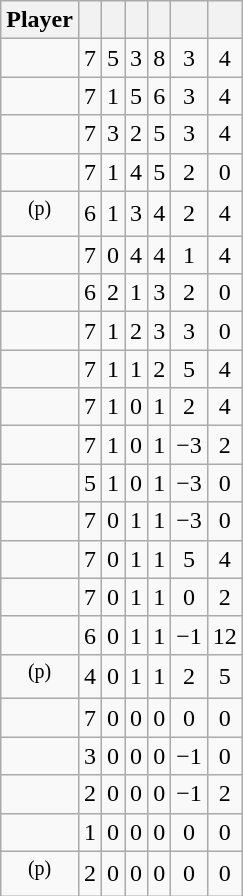<table class="wikitable sortable" style="text-align:center;">
<tr>
<th>Player</th>
<th></th>
<th></th>
<th></th>
<th></th>
<th data-sort-type="number"></th>
<th></th>
</tr>
<tr>
<td></td>
<td>7</td>
<td>5</td>
<td>3</td>
<td>8</td>
<td>3</td>
<td>4</td>
</tr>
<tr>
<td></td>
<td>7</td>
<td>1</td>
<td>5</td>
<td>6</td>
<td>3</td>
<td>4</td>
</tr>
<tr>
<td></td>
<td>7</td>
<td>3</td>
<td>2</td>
<td>5</td>
<td>3</td>
<td>4</td>
</tr>
<tr>
<td></td>
<td>7</td>
<td>1</td>
<td>4</td>
<td>5</td>
<td>2</td>
<td>0</td>
</tr>
<tr>
<td><sup>(p)</sup></td>
<td>6</td>
<td>1</td>
<td>3</td>
<td>4</td>
<td>2</td>
<td>4</td>
</tr>
<tr>
<td></td>
<td>7</td>
<td>0</td>
<td>4</td>
<td>4</td>
<td>1</td>
<td>4</td>
</tr>
<tr>
<td></td>
<td>6</td>
<td>2</td>
<td>1</td>
<td>3</td>
<td>2</td>
<td>0</td>
</tr>
<tr>
<td></td>
<td>7</td>
<td>1</td>
<td>2</td>
<td>3</td>
<td>3</td>
<td>0</td>
</tr>
<tr>
<td></td>
<td>7</td>
<td>1</td>
<td>1</td>
<td>2</td>
<td>5</td>
<td>4</td>
</tr>
<tr>
<td></td>
<td>7</td>
<td>1</td>
<td>0</td>
<td>1</td>
<td>2</td>
<td>4</td>
</tr>
<tr>
<td></td>
<td>7</td>
<td>1</td>
<td>0</td>
<td>1</td>
<td>−3</td>
<td>2</td>
</tr>
<tr>
<td></td>
<td>5</td>
<td>1</td>
<td>0</td>
<td>1</td>
<td>−3</td>
<td>0</td>
</tr>
<tr>
<td></td>
<td>7</td>
<td>0</td>
<td>1</td>
<td>1</td>
<td>−3</td>
<td>0</td>
</tr>
<tr>
<td></td>
<td>7</td>
<td>0</td>
<td>1</td>
<td>1</td>
<td>5</td>
<td>4</td>
</tr>
<tr>
<td></td>
<td>7</td>
<td>0</td>
<td>1</td>
<td>1</td>
<td>0</td>
<td>2</td>
</tr>
<tr>
<td></td>
<td>6</td>
<td>0</td>
<td>1</td>
<td>1</td>
<td>−1</td>
<td>12</td>
</tr>
<tr>
<td><sup>(p)</sup></td>
<td>4</td>
<td>0</td>
<td>1</td>
<td>1</td>
<td>2</td>
<td>5</td>
</tr>
<tr>
<td></td>
<td>7</td>
<td>0</td>
<td>0</td>
<td>0</td>
<td>0</td>
<td>0</td>
</tr>
<tr>
<td></td>
<td>3</td>
<td>0</td>
<td>0</td>
<td>0</td>
<td>−1</td>
<td>0</td>
</tr>
<tr>
<td></td>
<td>2</td>
<td>0</td>
<td>0</td>
<td>0</td>
<td>−1</td>
<td>2</td>
</tr>
<tr>
<td></td>
<td>1</td>
<td>0</td>
<td>0</td>
<td>0</td>
<td>0</td>
<td>0</td>
</tr>
<tr>
<td><sup>(p)</sup></td>
<td>2</td>
<td>0</td>
<td>0</td>
<td>0</td>
<td>0</td>
<td>0</td>
</tr>
</table>
